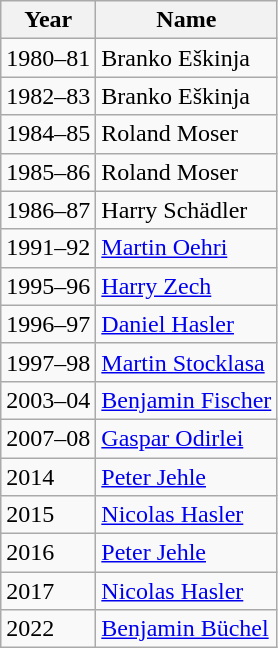<table class="wikitable">
<tr>
<th>Year</th>
<th>Name</th>
</tr>
<tr>
<td>1980–81</td>
<td> Branko Eškinja</td>
</tr>
<tr>
<td>1982–83</td>
<td> Branko Eškinja</td>
</tr>
<tr>
<td>1984–85</td>
<td> Roland Moser</td>
</tr>
<tr>
<td>1985–86</td>
<td> Roland Moser</td>
</tr>
<tr>
<td>1986–87</td>
<td> Harry Schädler</td>
</tr>
<tr>
<td>1991–92</td>
<td> <a href='#'>Martin Oehri</a></td>
</tr>
<tr>
<td>1995–96</td>
<td> <a href='#'>Harry Zech</a></td>
</tr>
<tr>
<td>1996–97</td>
<td> <a href='#'>Daniel Hasler</a></td>
</tr>
<tr>
<td>1997–98</td>
<td> <a href='#'>Martin Stocklasa</a></td>
</tr>
<tr>
<td>2003–04</td>
<td> <a href='#'>Benjamin Fischer</a></td>
</tr>
<tr>
<td>2007–08</td>
<td> <a href='#'>Gaspar Odirlei</a></td>
</tr>
<tr>
<td>2014</td>
<td> <a href='#'>Peter Jehle</a></td>
</tr>
<tr>
<td>2015</td>
<td> <a href='#'>Nicolas Hasler</a></td>
</tr>
<tr>
<td>2016</td>
<td> <a href='#'>Peter Jehle</a></td>
</tr>
<tr>
<td>2017</td>
<td> <a href='#'>Nicolas Hasler</a></td>
</tr>
<tr>
<td>2022</td>
<td> <a href='#'>Benjamin Büchel</a></td>
</tr>
</table>
